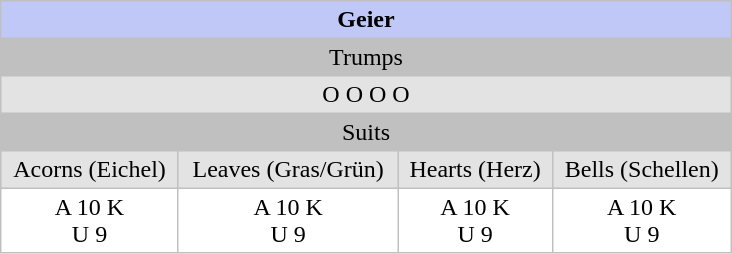<table class="float-right" cellpadding="3" style="background: #c0c0c0; border-spacing: 1px;">
<tr align="center">
<td style="background: #c0c8f8;" colspan="4" width="480"><strong>Geier</strong></td>
</tr>
<tr align="center">
<td colspan="4">Trumps</td>
</tr>
<tr align="center">
<td colspan="4" style="background: #e3e3e3;">O O O O</td>
</tr>
<tr align="center">
<td colspan="4">Suits</td>
</tr>
<tr align="center">
<td style="background: #e3e3e3;">Acorns (Eichel)</td>
<td style="background: #e3e3e3;">Leaves (Gras/Grün)</td>
<td style="background: #e3e3e3;">Hearts (Herz)</td>
<td style="background: #e3e3e3;">Bells (Schellen)</td>
</tr>
<tr align="center">
<td style="background: #ffffff;">A 10 K<br>U 9</td>
<td style="background: #ffffff;">A 10 K<br>U 9</td>
<td style="background: #ffffff;">A 10 K<br>U 9</td>
<td style="background: #ffffff;">A 10 K<br>U 9</td>
</tr>
</table>
